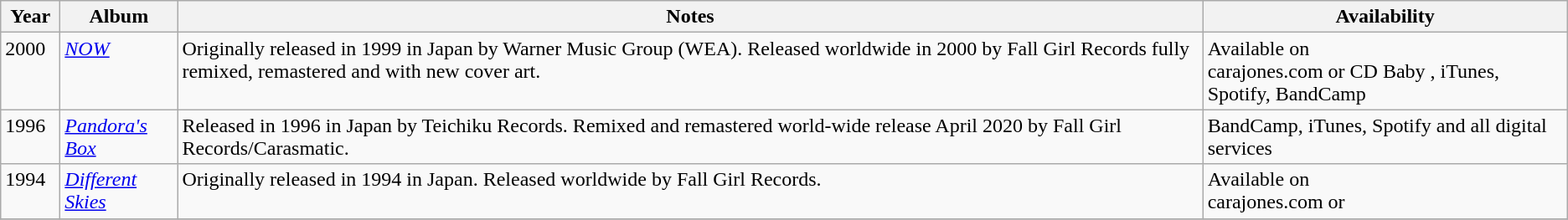<table class="wikitable">
<tr>
<th align="left" valign="top" width="40">Year</th>
<th align="left" valign="top">Album</th>
<th align="left" valign="top">Notes</th>
<th align="left" valign="top">Availability</th>
</tr>
<tr>
<td align="left" valign="top">2000</td>
<td align="left" valign="top"><em><a href='#'>NOW</a></em></td>
<td align="left" valign="top">Originally released in 1999 in Japan by Warner Music Group (WEA).  Released worldwide in 2000 by Fall Girl Records fully remixed, remastered and with new cover art.</td>
<td align="left" valign="top">Available on<br>carajones.com or
CD Baby , iTunes, Spotify, BandCamp</td>
</tr>
<tr>
<td align="left" valign="top">1996</td>
<td align="left" valign="top"><em><a href='#'>Pandora's Box</a></em></td>
<td align="left" valign="top">Released in 1996 in Japan by Teichiku Records.  Remixed and remastered world-wide release April 2020 by Fall Girl Records/Carasmatic.</td>
<td align="left" valign="top">BandCamp, iTunes, Spotify and all digital services</td>
</tr>
<tr>
<td align="left" valign="top">1994</td>
<td align="left" valign="top"><em><a href='#'>Different Skies</a></em></td>
<td align="left" valign="top">Originally released in 1994 in Japan.  Released worldwide by Fall Girl Records.</td>
<td align="left" valign="top">Available on<br>carajones.com or
</td>
</tr>
<tr>
</tr>
</table>
